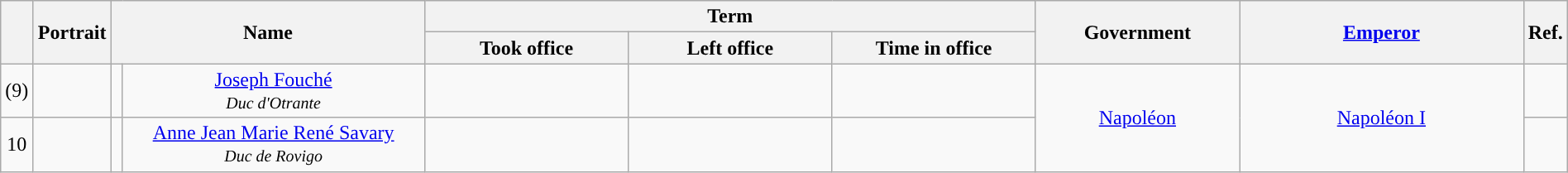<table class="wikitable" style="text-align:center; width:100%">
<tr>
<th style="width:2%" rowspan=2></th>
<th style="width:5%" rowspan=2>Portrait</th>
<th style="width:20%" rowspan=2, colspan=2>Name</th>
<th colspan=3>Term</th>
<th style="width:13%" rowspan=2>Government</th>
<th rowspan=2><a href='#'>Emperor</a></th>
<th style="width:2%" rowspan=2>Ref.</th>
</tr>
<tr>
<th style="width:13%">Took office</th>
<th style="width:13%">Left office</th>
<th style="width:13%">Time in office</th>
</tr>
<tr>
<td>(9)</td>
<td></td>
<td style="background:"></td>
<td><a href='#'>Joseph Fouché</a><br><small><em>Duc d'Otrante</em></small></td>
<td></td>
<td></td>
<td></td>
<td rowspan=2><a href='#'>Napoléon</a></td>
<td rowspan=2><a href='#'>Napoléon I</a></td>
<td></td>
</tr>
<tr>
<td>10</td>
<td></td>
<td style="background:"></td>
<td><a href='#'>Anne Jean Marie René Savary</a><br><small><em>Duc de Rovigo</em></small></td>
<td></td>
<td></td>
<td></td>
<td></td>
</tr>
</table>
